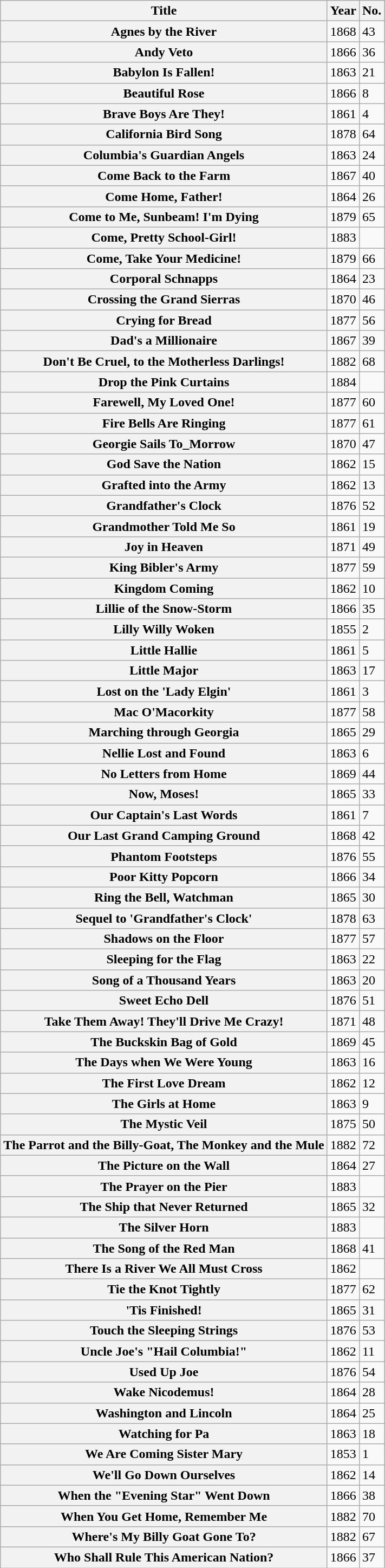<table class="wikitable sortable">
<tr>
<th>Title</th>
<th>Year</th>
<th>No.</th>
</tr>
<tr>
<th>Agnes by the River</th>
<td>1868</td>
<td>43</td>
</tr>
<tr>
<th>Andy Veto</th>
<td>1866</td>
<td>36</td>
</tr>
<tr>
<th>Babylon Is Fallen!</th>
<td>1863</td>
<td>21</td>
</tr>
<tr>
<th>Beautiful Rose</th>
<td>1866</td>
<td>8</td>
</tr>
<tr>
<th>Brave Boys Are They!</th>
<td>1861</td>
<td>4</td>
</tr>
<tr>
<th>California Bird Song</th>
<td>1878</td>
<td>64</td>
</tr>
<tr>
<th>Columbia's Guardian Angels</th>
<td>1863</td>
<td>24</td>
</tr>
<tr>
<th>Come Back to the Farm</th>
<td>1867</td>
<td>40</td>
</tr>
<tr>
<th>Come Home, Father!</th>
<td>1864</td>
<td>26</td>
</tr>
<tr>
<th>Come to Me, Sunbeam! I'm Dying</th>
<td>1879</td>
<td>65</td>
</tr>
<tr>
<th>Come, Pretty School-Girl!</th>
<td>1883</td>
<td></td>
</tr>
<tr>
<th>Come, Take Your Medicine!</th>
<td>1879</td>
<td>66</td>
</tr>
<tr>
<th>Corporal Schnapps</th>
<td>1864</td>
<td>23</td>
</tr>
<tr>
<th>Crossing the Grand Sierras</th>
<td>1870</td>
<td>46</td>
</tr>
<tr>
<th>Crying for Bread</th>
<td>1877</td>
<td>56</td>
</tr>
<tr>
<th>Dad's a Millionaire</th>
<td>1867</td>
<td>39</td>
</tr>
<tr>
<th>Don't Be Cruel, to the Motherless Darlings!</th>
<td>1882</td>
<td>68</td>
</tr>
<tr>
<th>Drop the Pink Curtains</th>
<td>1884</td>
<td></td>
</tr>
<tr>
<th>Farewell, My Loved One!</th>
<td>1877</td>
<td>60</td>
</tr>
<tr>
<th>Fire Bells Are Ringing</th>
<td>1877</td>
<td>61</td>
</tr>
<tr>
<th>Georgie Sails To_Morrow</th>
<td>1870</td>
<td>47</td>
</tr>
<tr>
<th>God Save the Nation</th>
<td>1862</td>
<td>15</td>
</tr>
<tr>
<th>Grafted into the Army</th>
<td>1862</td>
<td>13</td>
</tr>
<tr>
<th>Grandfather's Clock</th>
<td>1876</td>
<td>52</td>
</tr>
<tr>
<th>Grandmother Told Me So</th>
<td>1861</td>
<td>19</td>
</tr>
<tr>
<th>Joy in Heaven</th>
<td>1871</td>
<td>49</td>
</tr>
<tr>
<th>King Bibler's Army</th>
<td>1877</td>
<td>59</td>
</tr>
<tr>
<th>Kingdom Coming</th>
<td>1862</td>
<td>10</td>
</tr>
<tr>
<th>Lillie of the Snow-Storm</th>
<td>1866</td>
<td>35</td>
</tr>
<tr>
<th>Lilly Willy Woken</th>
<td>1855</td>
<td>2</td>
</tr>
<tr>
<th>Little Hallie</th>
<td>1861</td>
<td>5</td>
</tr>
<tr>
<th>Little Major</th>
<td>1863</td>
<td>17</td>
</tr>
<tr>
<th>Lost on the 'Lady Elgin'</th>
<td>1861</td>
<td>3</td>
</tr>
<tr>
<th>Mac O'Macorkity</th>
<td>1877</td>
<td>58</td>
</tr>
<tr>
<th>Marching through Georgia</th>
<td>1865</td>
<td>29</td>
</tr>
<tr>
<th>Nellie Lost and Found</th>
<td>1863</td>
<td>6</td>
</tr>
<tr>
<th>No Letters from Home</th>
<td>1869</td>
<td>44</td>
</tr>
<tr>
<th>Now, Moses!</th>
<td>1865</td>
<td>33</td>
</tr>
<tr>
<th>Our Captain's Last Words</th>
<td>1861</td>
<td>7</td>
</tr>
<tr>
<th>Our Last Grand Camping Ground</th>
<td>1868</td>
<td>42</td>
</tr>
<tr>
<th>Phantom Footsteps</th>
<td>1876</td>
<td>55</td>
</tr>
<tr>
<th>Poor Kitty Popcorn</th>
<td>1866</td>
<td>34</td>
</tr>
<tr>
<th>Ring the Bell, Watchman</th>
<td>1865</td>
<td>30</td>
</tr>
<tr>
<th>Sequel to 'Grandfather's Clock'</th>
<td>1878</td>
<td>63</td>
</tr>
<tr>
<th>Shadows on the Floor</th>
<td>1877</td>
<td>57</td>
</tr>
<tr>
<th>Sleeping for the Flag</th>
<td>1863</td>
<td>22</td>
</tr>
<tr>
<th>Song of a Thousand Years</th>
<td>1863</td>
<td>20</td>
</tr>
<tr>
<th>Sweet Echo Dell</th>
<td>1876</td>
<td>51</td>
</tr>
<tr>
<th>Take Them Away! They'll Drive Me Crazy!</th>
<td>1871</td>
<td>48</td>
</tr>
<tr>
<th>The Buckskin Bag of Gold</th>
<td>1869</td>
<td>45</td>
</tr>
<tr>
<th>The Days when We Were Young</th>
<td>1863</td>
<td>16</td>
</tr>
<tr>
<th>The First Love Dream</th>
<td>1862</td>
<td>12</td>
</tr>
<tr>
<th>The Girls at Home</th>
<td>1863</td>
<td>9</td>
</tr>
<tr>
<th>The Mystic Veil</th>
<td>1875</td>
<td>50</td>
</tr>
<tr>
<th>The Parrot and the Billy-Goat, The Monkey and the Mule</th>
<td>1882</td>
<td>72</td>
</tr>
<tr>
<th>The Picture on the Wall</th>
<td>1864</td>
<td>27</td>
</tr>
<tr>
<th>The Prayer on the Pier</th>
<td>1883</td>
<td></td>
</tr>
<tr>
<th>The Ship that Never Returned</th>
<td>1865</td>
<td>32</td>
</tr>
<tr>
<th>The Silver Horn</th>
<td>1883</td>
<td></td>
</tr>
<tr>
<th>The Song of the Red Man</th>
<td>1868</td>
<td>41</td>
</tr>
<tr>
<th>There Is a River We All Must Cross</th>
<td>1862</td>
<td></td>
</tr>
<tr>
<th>Tie the Knot Tightly</th>
<td>1877</td>
<td>62</td>
</tr>
<tr>
<th>'Tis Finished!</th>
<td>1865</td>
<td>31</td>
</tr>
<tr>
<th>Touch the Sleeping Strings</th>
<td>1876</td>
<td>53</td>
</tr>
<tr>
<th>Uncle Joe's "Hail Columbia!"</th>
<td>1862</td>
<td>11</td>
</tr>
<tr>
<th>Used Up Joe</th>
<td>1876</td>
<td>54</td>
</tr>
<tr>
<th>Wake Nicodemus!</th>
<td>1864</td>
<td>28</td>
</tr>
<tr>
<th>Washington and Lincoln</th>
<td>1864</td>
<td>25</td>
</tr>
<tr>
<th>Watching for Pa</th>
<td>1863</td>
<td>18</td>
</tr>
<tr>
<th>We Are Coming Sister Mary</th>
<td>1853</td>
<td>1</td>
</tr>
<tr>
<th>We'll Go Down Ourselves</th>
<td>1862</td>
<td>14</td>
</tr>
<tr>
<th>When the "Evening Star" Went Down</th>
<td>1866</td>
<td>38</td>
</tr>
<tr>
<th>When You Get Home, Remember Me</th>
<td>1882</td>
<td>70</td>
</tr>
<tr>
<th>Where's My Billy Goat Gone To?</th>
<td>1882</td>
<td>67</td>
</tr>
<tr>
<th>Who Shall Rule This American Nation?</th>
<td>1866</td>
<td>37</td>
</tr>
</table>
